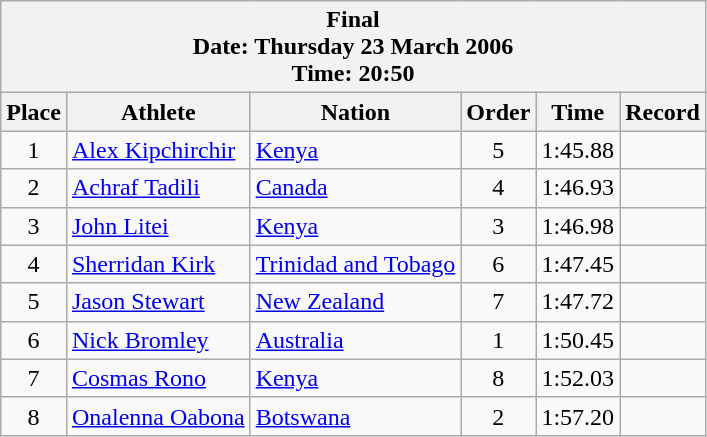<table class="wikitable">
<tr>
<th colspan=7>Final <br> Date: Thursday 23 March 2006 <br> Time: 20:50</th>
</tr>
<tr>
<th>Place</th>
<th>Athlete</th>
<th>Nation</th>
<th>Order</th>
<th>Time</th>
<th>Record</th>
</tr>
<tr>
<td align="center">1</td>
<td align="left"><a href='#'>Alex Kipchirchir</a></td>
<td align="left"> <a href='#'>Kenya</a></td>
<td align="center">5</td>
<td align="center">1:45.88</td>
<td align="center"></td>
</tr>
<tr>
<td align="center">2</td>
<td align="left"><a href='#'>Achraf Tadili</a></td>
<td align="left"> <a href='#'>Canada</a></td>
<td align="center">4</td>
<td align="center">1:46.93</td>
<td align="center"></td>
</tr>
<tr>
<td align="center">3</td>
<td align="left"><a href='#'>John Litei</a></td>
<td align="left"> <a href='#'>Kenya</a></td>
<td align="center">3</td>
<td align="center">1:46.98</td>
<td align="center"></td>
</tr>
<tr>
<td align="center">4</td>
<td align="left"><a href='#'>Sherridan Kirk</a></td>
<td align="left"> <a href='#'>Trinidad and Tobago</a></td>
<td align="center">6</td>
<td align="center">1:47.45</td>
<td align="center"></td>
</tr>
<tr>
<td align="center">5</td>
<td align="left"><a href='#'>Jason Stewart</a></td>
<td align="left"> <a href='#'>New Zealand</a></td>
<td align="center">7</td>
<td align="center">1:47.72</td>
<td align="center"></td>
</tr>
<tr>
<td align="center">6</td>
<td align="left"><a href='#'>Nick Bromley</a></td>
<td align="left"> <a href='#'>Australia</a></td>
<td align="center">1</td>
<td align="center">1:50.45</td>
<td align="center"></td>
</tr>
<tr>
<td align="center">7</td>
<td align="left"><a href='#'>Cosmas Rono</a></td>
<td align="left"> <a href='#'>Kenya</a></td>
<td align="center">8</td>
<td align="center">1:52.03</td>
<td align="center"></td>
</tr>
<tr>
<td align="center">8</td>
<td align="left"><a href='#'>Onalenna Oabona</a></td>
<td align="left"> <a href='#'>Botswana</a></td>
<td align="center">2</td>
<td align="center">1:57.20</td>
<td align="center"></td>
</tr>
</table>
